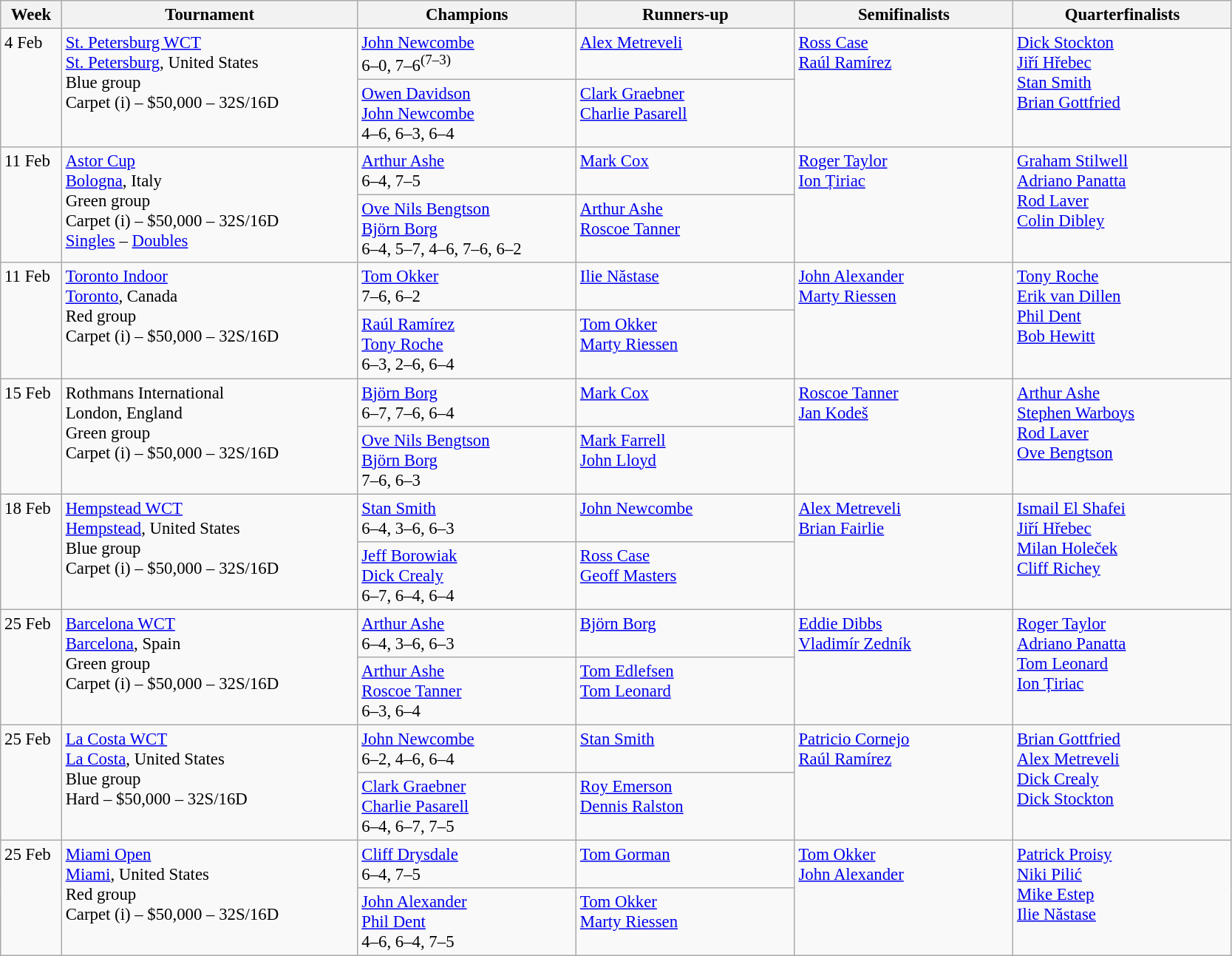<table class=wikitable style=font-size:95%>
<tr>
<th style="width:48px;">Week</th>
<th style="width:260px;">Tournament</th>
<th style="width:190px;">Champions</th>
<th style="width:190px;">Runners-up</th>
<th style="width:190px;">Semifinalists</th>
<th style="width:190px;">Quarterfinalists</th>
</tr>
<tr valign=top>
<td rowspan=2>4 Feb</td>
<td rowspan=2><a href='#'>St. Petersburg WCT</a><br> <a href='#'>St. Petersburg</a>, United States <br>Blue group <br> Carpet (i) – $50,000 – 32S/16D</td>
<td> <a href='#'>John Newcombe</a><br>6–0, 7–6<sup>(7–3)</sup></td>
<td> <a href='#'>Alex Metreveli</a></td>
<td rowspan=2> <a href='#'>Ross Case</a><br> <a href='#'>Raúl Ramírez</a></td>
<td rowspan=2> <a href='#'>Dick Stockton</a><br> <a href='#'>Jiří Hřebec</a><br> <a href='#'>Stan Smith</a><br> <a href='#'>Brian Gottfried</a></td>
</tr>
<tr valign=top>
<td> <a href='#'>Owen Davidson</a><br> <a href='#'>John Newcombe</a><br>4–6, 6–3, 6–4</td>
<td> <a href='#'>Clark Graebner</a><br> <a href='#'>Charlie Pasarell</a></td>
</tr>
<tr valign=top>
<td rowspan=2>11 Feb</td>
<td rowspan=2><a href='#'>Astor Cup</a><br> <a href='#'>Bologna</a>, Italy <br> Green group <br> Carpet (i) – $50,000 – 32S/16D <br> <a href='#'>Singles</a> – <a href='#'>Doubles</a></td>
<td> <a href='#'>Arthur Ashe</a><br>6–4, 7–5</td>
<td> <a href='#'>Mark Cox</a></td>
<td rowspan=2> <a href='#'>Roger Taylor</a><br> <a href='#'>Ion Țiriac</a></td>
<td rowspan=2> <a href='#'>Graham Stilwell</a><br> <a href='#'>Adriano Panatta</a><br> <a href='#'>Rod Laver</a><br> <a href='#'>Colin Dibley</a></td>
</tr>
<tr valign=top>
<td> <a href='#'>Ove Nils Bengtson</a><br> <a href='#'>Björn Borg</a><br>6–4, 5–7, 4–6, 7–6, 6–2</td>
<td> <a href='#'>Arthur Ashe</a><br> <a href='#'>Roscoe Tanner</a></td>
</tr>
<tr valign=top>
<td rowspan=2>11 Feb</td>
<td rowspan=2><a href='#'>Toronto Indoor</a><br> <a href='#'>Toronto</a>, Canada <br>Red group <br> Carpet (i) – $50,000 – 32S/16D</td>
<td> <a href='#'>Tom Okker</a><br>7–6, 6–2</td>
<td> <a href='#'>Ilie Năstase</a></td>
<td rowspan=2> <a href='#'>John Alexander</a><br> <a href='#'>Marty Riessen</a></td>
<td rowspan=2> <a href='#'>Tony Roche</a><br> <a href='#'>Erik van Dillen</a><br> <a href='#'>Phil Dent</a><br> <a href='#'>Bob Hewitt</a></td>
</tr>
<tr valign=top>
<td> <a href='#'>Raúl Ramírez</a><br> <a href='#'>Tony Roche</a><br>6–3, 2–6, 6–4</td>
<td> <a href='#'>Tom Okker</a><br> <a href='#'>Marty Riessen</a></td>
</tr>
<tr valign=top>
<td rowspan=2>15 Feb</td>
<td rowspan=2>Rothmans International<br> London, England <br>Green group <br> Carpet (i) – $50,000 – 32S/16D</td>
<td> <a href='#'>Björn Borg</a><br>6–7, 7–6, 6–4</td>
<td> <a href='#'>Mark Cox</a></td>
<td rowspan=2> <a href='#'>Roscoe Tanner</a><br> <a href='#'>Jan Kodeš</a></td>
<td rowspan=2> <a href='#'>Arthur Ashe</a><br> <a href='#'>Stephen Warboys</a><br> <a href='#'>Rod Laver</a><br> <a href='#'>Ove Bengtson</a></td>
</tr>
<tr valign=top>
<td> <a href='#'>Ove Nils Bengtson</a><br> <a href='#'>Björn Borg</a><br>7–6, 6–3</td>
<td> <a href='#'>Mark Farrell</a><br> <a href='#'>John Lloyd</a></td>
</tr>
<tr valign=top>
<td rowspan=2>18 Feb</td>
<td rowspan=2><a href='#'>Hempstead WCT</a><br> <a href='#'>Hempstead</a>, United States<br>Blue group <br> Carpet (i) – $50,000 – 32S/16D</td>
<td> <a href='#'>Stan Smith</a><br>6–4, 3–6, 6–3</td>
<td> <a href='#'>John Newcombe</a></td>
<td rowspan=2> <a href='#'>Alex Metreveli</a><br> <a href='#'>Brian Fairlie</a></td>
<td rowspan=2> <a href='#'>Ismail El Shafei</a><br> <a href='#'>Jiří Hřebec</a><br> <a href='#'>Milan Holeček</a><br> <a href='#'>Cliff Richey</a></td>
</tr>
<tr valign=top>
<td> <a href='#'>Jeff Borowiak</a> <br> <a href='#'>Dick Crealy</a><br>6–7, 6–4, 6–4</td>
<td> <a href='#'>Ross Case</a><br> <a href='#'>Geoff Masters</a></td>
</tr>
<tr valign=top>
<td rowspan=2>25 Feb</td>
<td rowspan=2><a href='#'>Barcelona WCT</a><br> <a href='#'>Barcelona</a>, Spain <br>Green group <br> Carpet (i) – $50,000 – 32S/16D</td>
<td> <a href='#'>Arthur Ashe</a><br>6–4, 3–6, 6–3</td>
<td> <a href='#'>Björn Borg</a></td>
<td rowspan=2> <a href='#'>Eddie Dibbs</a><br> <a href='#'>Vladimír Zedník</a></td>
<td rowspan=2> <a href='#'>Roger Taylor</a><br> <a href='#'>Adriano Panatta</a><br> <a href='#'>Tom Leonard</a><br> <a href='#'>Ion Țiriac</a></td>
</tr>
<tr valign=top>
<td> <a href='#'>Arthur Ashe</a><br> <a href='#'>Roscoe Tanner</a><br>6–3, 6–4</td>
<td> <a href='#'>Tom Edlefsen</a><br> <a href='#'>Tom Leonard</a></td>
</tr>
<tr valign=top>
<td rowspan=2>25 Feb</td>
<td rowspan=2><a href='#'>La Costa WCT</a><br><a href='#'>La Costa</a>, United States<br>Blue group <br> Hard – $50,000 – 32S/16D</td>
<td> <a href='#'>John Newcombe</a><br>6–2, 4–6, 6–4</td>
<td> <a href='#'>Stan Smith</a></td>
<td rowspan=2> <a href='#'>Patricio Cornejo</a><br> <a href='#'>Raúl Ramírez</a></td>
<td rowspan=2> <a href='#'>Brian Gottfried</a><br> <a href='#'>Alex Metreveli</a><br> <a href='#'>Dick Crealy</a><br> <a href='#'>Dick Stockton</a></td>
</tr>
<tr valign=top>
<td> <a href='#'>Clark Graebner</a><br> <a href='#'>Charlie Pasarell</a><br>6–4, 6–7, 7–5</td>
<td> <a href='#'>Roy Emerson</a><br> <a href='#'>Dennis Ralston</a></td>
</tr>
<tr valign=top>
<td rowspan=2>25 Feb</td>
<td rowspan=2><a href='#'>Miami Open</a><br><a href='#'>Miami</a>, United States <br>Red group <br> Carpet (i) – $50,000 – 32S/16D</td>
<td> <a href='#'>Cliff Drysdale</a><br>6–4, 7–5</td>
<td> <a href='#'>Tom Gorman</a></td>
<td rowspan=2> <a href='#'>Tom Okker</a><br> <a href='#'>John Alexander</a></td>
<td rowspan=2> <a href='#'>Patrick Proisy</a><br> <a href='#'>Niki Pilić</a><br> <a href='#'>Mike Estep</a><br> <a href='#'>Ilie Năstase</a></td>
</tr>
<tr valign=top>
<td> <a href='#'>John Alexander</a><br> <a href='#'>Phil Dent</a><br>4–6, 6–4, 7–5</td>
<td> <a href='#'>Tom Okker</a><br> <a href='#'>Marty Riessen</a></td>
</tr>
</table>
